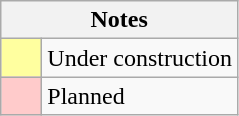<table class="wikitable">
<tr>
<th colspan="2">Notes</th>
</tr>
<tr>
<td style="background: #FFFF9F">     </td>
<td>Under construction</td>
</tr>
<tr>
<td style="background: #FFCBCB">     </td>
<td>Planned</td>
</tr>
</table>
